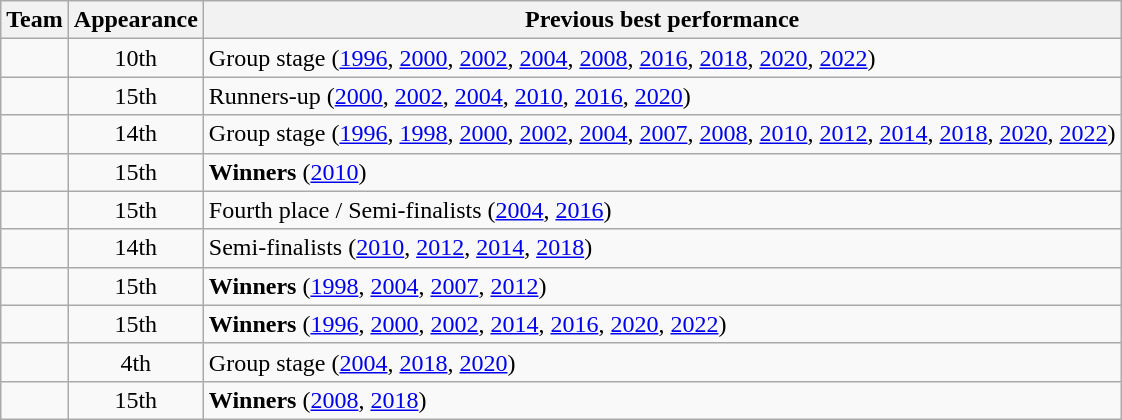<table class="wikitable sortable">
<tr>
<th>Team</th>
<th data-sort-type="number">Appearance</th>
<th>Previous best performance</th>
</tr>
<tr>
<td></td>
<td style="text-align:center">10th</td>
<td>Group stage (<a href='#'>1996</a>, <a href='#'>2000</a>, <a href='#'>2002</a>, <a href='#'>2004</a>, <a href='#'>2008</a>, <a href='#'>2016</a>, <a href='#'>2018</a>, <a href='#'>2020</a>, <a href='#'>2022</a>)</td>
</tr>
<tr>
<td></td>
<td align=center>15th</td>
<td>Runners-up (<a href='#'>2000</a>, <a href='#'>2002</a>, <a href='#'>2004</a>, <a href='#'>2010</a>, <a href='#'>2016</a>, <a href='#'>2020</a>)</td>
</tr>
<tr>
<td></td>
<td style="text-align:center">14th</td>
<td>Group stage (<a href='#'>1996</a>, <a href='#'>1998</a>, <a href='#'>2000</a>, <a href='#'>2002</a>, <a href='#'>2004</a>, <a href='#'>2007</a>, <a href='#'>2008</a>, <a href='#'>2010</a>, <a href='#'>2012</a>, <a href='#'>2014</a>, <a href='#'>2018</a>, <a href='#'>2020</a>, <a href='#'>2022</a>)</td>
</tr>
<tr>
<td></td>
<td style="text-align:center">15th</td>
<td><strong>Winners</strong> (<a href='#'>2010</a>)</td>
</tr>
<tr>
<td></td>
<td style="text-align:center">15th</td>
<td>Fourth place / Semi-finalists (<a href='#'>2004</a>, <a href='#'>2016</a>)</td>
</tr>
<tr>
<td></td>
<td style="text-align:center">14th</td>
<td>Semi-finalists (<a href='#'>2010</a>, <a href='#'>2012</a>, <a href='#'>2014</a>, <a href='#'>2018</a>)</td>
</tr>
<tr>
<td></td>
<td style="text-align:center">15th</td>
<td><strong>Winners</strong> (<a href='#'>1998</a>, <a href='#'>2004</a>, <a href='#'>2007</a>, <a href='#'>2012</a>)</td>
</tr>
<tr>
<td></td>
<td style="text-align:center">15th</td>
<td><strong>Winners</strong> (<a href='#'>1996</a>, <a href='#'>2000</a>, <a href='#'>2002</a>, <a href='#'>2014</a>, <a href='#'>2016</a>, <a href='#'>2020</a>, <a href='#'>2022</a>)</td>
</tr>
<tr>
<td></td>
<td style="text-align:center">4th</td>
<td>Group stage (<a href='#'>2004</a>, <a href='#'>2018</a>, <a href='#'>2020</a>)</td>
</tr>
<tr>
<td></td>
<td style="text-align:center">15th</td>
<td><strong>Winners</strong> (<a href='#'>2008</a>, <a href='#'>2018</a>)</td>
</tr>
</table>
